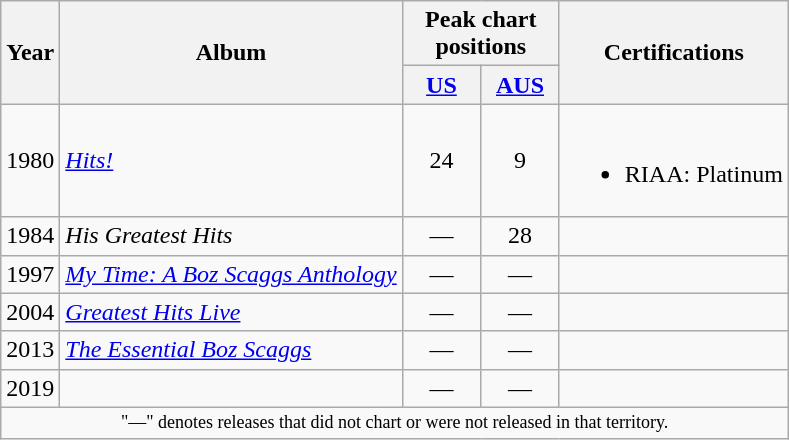<table class="wikitable" style="text-align:center;">
<tr>
<th rowspan="2">Year</th>
<th rowspan="2">Album</th>
<th colspan="2">Peak chart positions</th>
<th rowspan="2">Certifications</th>
</tr>
<tr>
<th style="width:45px;"><a href='#'>US</a><br></th>
<th style="width:45px;"><a href='#'>AUS</a><br></th>
</tr>
<tr>
<td>1980</td>
<td align=left><em><a href='#'>Hits!</a></em></td>
<td>24</td>
<td>9</td>
<td><br><ul><li>RIAA: Platinum</li></ul></td>
</tr>
<tr>
<td>1984</td>
<td align=left><em>His Greatest Hits</em></td>
<td>—</td>
<td>28</td>
<td></td>
</tr>
<tr>
<td>1997</td>
<td align=left><em><a href='#'>My Time: A Boz Scaggs Anthology</a></em></td>
<td>—</td>
<td>—</td>
<td></td>
</tr>
<tr>
<td>2004</td>
<td align=left><em><a href='#'>Greatest Hits Live</a></em></td>
<td>—</td>
<td>—</td>
<td></td>
</tr>
<tr>
<td>2013</td>
<td align=left><em><a href='#'>The Essential Boz Scaggs</a></em></td>
<td>—</td>
<td>—</td>
<td></td>
</tr>
<tr>
<td>2019</td>
<td align=left><em></em></td>
<td>—</td>
<td>—</td>
<td></td>
</tr>
<tr>
<td colspan="9" style="text-align:center; font-size:9pt;">"—" denotes releases that did not chart or were not released in that territory.</td>
</tr>
</table>
